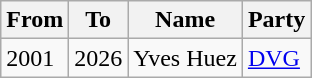<table class="wikitable">
<tr>
<th>From</th>
<th>To</th>
<th>Name</th>
<th>Party</th>
</tr>
<tr>
<td>2001</td>
<td>2026</td>
<td>Yves Huez</td>
<td><a href='#'>DVG</a></td>
</tr>
</table>
